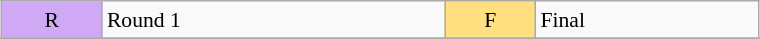<table class="wikitable" style="margin:0.5em auto; font-size:90%; line-height:1.25em;" width=40%;>
<tr>
<td bgcolor="#D0A9F5" align=center>R</td>
<td>Round 1</td>
<td bgcolor="#FFDF80" align=center>F</td>
<td>Final</td>
</tr>
<tr>
</tr>
</table>
